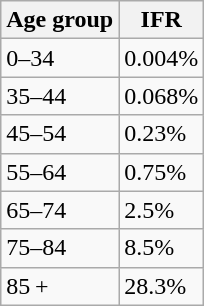<table class="wikitable floatright">
<tr>
<th>Age group</th>
<th>IFR</th>
</tr>
<tr>
<td>0–34</td>
<td>0.004%</td>
</tr>
<tr>
<td>35–44</td>
<td>0.068%</td>
</tr>
<tr>
<td>45–54</td>
<td>0.23%</td>
</tr>
<tr>
<td>55–64</td>
<td>0.75%</td>
</tr>
<tr>
<td>65–74</td>
<td>2.5%</td>
</tr>
<tr>
<td>75–84</td>
<td>8.5%</td>
</tr>
<tr>
<td>85 +</td>
<td>28.3%</td>
</tr>
</table>
